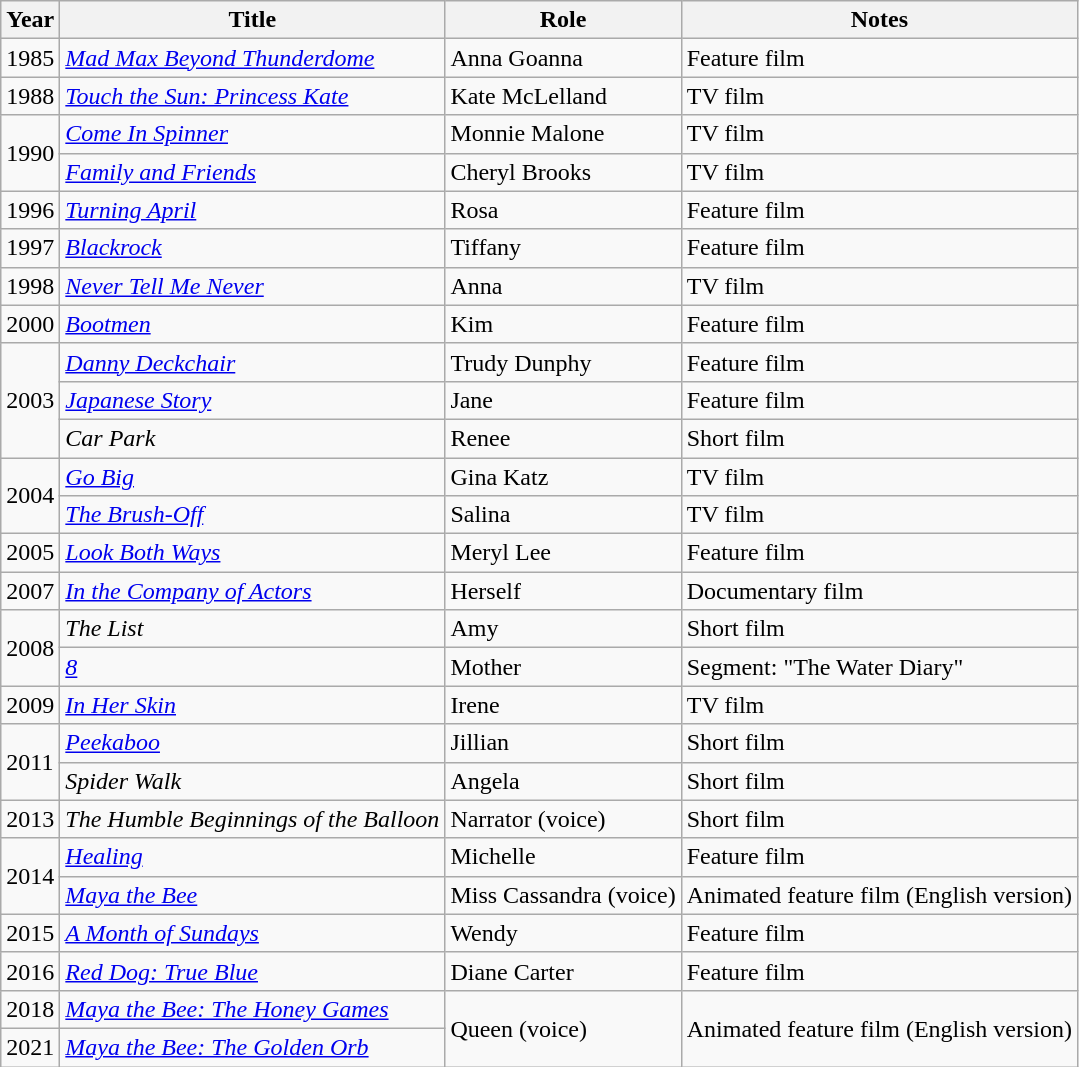<table class="wikitable sortable">
<tr>
<th>Year</th>
<th>Title</th>
<th>Role</th>
<th class="unsortable">Notes</th>
</tr>
<tr>
<td>1985</td>
<td><em><a href='#'>Mad Max Beyond Thunderdome</a></em></td>
<td>Anna Goanna</td>
<td>Feature film</td>
</tr>
<tr>
<td>1988</td>
<td><em><a href='#'>Touch the Sun: Princess Kate</a></em></td>
<td>Kate McLelland</td>
<td>TV film</td>
</tr>
<tr>
<td rowspan="2">1990</td>
<td><em><a href='#'>Come In Spinner</a></em></td>
<td>Monnie Malone</td>
<td>TV film</td>
</tr>
<tr>
<td><em><a href='#'>Family and Friends</a></em></td>
<td>Cheryl Brooks</td>
<td>TV film</td>
</tr>
<tr>
<td>1996</td>
<td><em><a href='#'>Turning April</a></em></td>
<td>Rosa</td>
<td>Feature film</td>
</tr>
<tr>
<td>1997</td>
<td><em><a href='#'>Blackrock</a></em></td>
<td>Tiffany</td>
<td>Feature film</td>
</tr>
<tr>
<td>1998</td>
<td><em><a href='#'>Never Tell Me Never</a></em></td>
<td>Anna</td>
<td>TV film</td>
</tr>
<tr>
<td>2000</td>
<td><em><a href='#'>Bootmen</a></em></td>
<td>Kim</td>
<td>Feature film</td>
</tr>
<tr>
<td rowspan="3">2003</td>
<td><em><a href='#'>Danny Deckchair</a></em></td>
<td>Trudy Dunphy</td>
<td>Feature film</td>
</tr>
<tr>
<td><em><a href='#'>Japanese Story</a></em></td>
<td>Jane</td>
<td>Feature film</td>
</tr>
<tr>
<td><em>Car Park</em></td>
<td>Renee</td>
<td>Short film</td>
</tr>
<tr>
<td rowspan="2">2004</td>
<td><em><a href='#'>Go Big</a></em></td>
<td>Gina Katz</td>
<td>TV film</td>
</tr>
<tr>
<td><em><a href='#'>The Brush-Off</a></em></td>
<td>Salina</td>
<td>TV film</td>
</tr>
<tr>
<td>2005</td>
<td><em><a href='#'>Look Both Ways</a></em></td>
<td>Meryl Lee</td>
<td>Feature film</td>
</tr>
<tr>
<td>2007</td>
<td><em><a href='#'>In the Company of Actors</a></em></td>
<td>Herself</td>
<td>Documentary film</td>
</tr>
<tr>
<td rowspan="2">2008</td>
<td><em>The List</em></td>
<td>Amy</td>
<td>Short film</td>
</tr>
<tr>
<td><em><a href='#'>8</a></em></td>
<td>Mother</td>
<td>Segment: "The Water Diary"</td>
</tr>
<tr>
<td>2009</td>
<td><em><a href='#'>In Her Skin</a></em></td>
<td>Irene</td>
<td>TV film</td>
</tr>
<tr>
<td rowspan="2">2011</td>
<td><em><a href='#'>Peekaboo</a></em></td>
<td>Jillian</td>
<td>Short film</td>
</tr>
<tr>
<td><em>Spider Walk</em></td>
<td>Angela</td>
<td>Short film</td>
</tr>
<tr>
<td>2013</td>
<td><em>The Humble Beginnings of the Balloon</em></td>
<td>Narrator (voice)</td>
<td>Short film</td>
</tr>
<tr>
<td rowspan="2">2014</td>
<td><em><a href='#'>Healing</a></em></td>
<td>Michelle</td>
<td>Feature film</td>
</tr>
<tr>
<td><em><a href='#'>Maya the Bee</a></em></td>
<td>Miss Cassandra (voice)</td>
<td>Animated feature film (English version)</td>
</tr>
<tr>
<td>2015</td>
<td><em><a href='#'>A Month of Sundays</a></em></td>
<td>Wendy</td>
<td>Feature film</td>
</tr>
<tr>
<td>2016</td>
<td><em><a href='#'>Red Dog: True Blue</a></em></td>
<td>Diane Carter</td>
<td>Feature film</td>
</tr>
<tr>
<td>2018</td>
<td><em><a href='#'>Maya the Bee: The Honey Games</a></em></td>
<td rowspan=2>Queen (voice)</td>
<td rowspan=2>Animated feature film (English version)</td>
</tr>
<tr>
<td>2021</td>
<td><em><a href='#'>Maya the Bee: The Golden Orb</a></em></td>
</tr>
</table>
